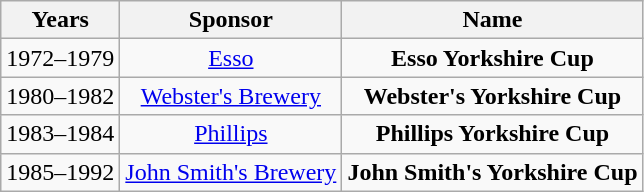<table class="wikitable" style="text-align: center;">
<tr>
<th>Years</th>
<th>Sponsor</th>
<th>Name</th>
</tr>
<tr>
<td>1972–1979</td>
<td><a href='#'>Esso</a></td>
<td><strong>Esso Yorkshire Cup</strong></td>
</tr>
<tr>
<td>1980–1982</td>
<td><a href='#'>Webster's Brewery</a></td>
<td><strong>Webster's Yorkshire Cup</strong></td>
</tr>
<tr>
<td>1983–1984</td>
<td><a href='#'>Phillips</a></td>
<td><strong>Phillips Yorkshire Cup</strong></td>
</tr>
<tr>
<td>1985–1992</td>
<td><a href='#'>John Smith's Brewery</a></td>
<td><strong>John Smith's Yorkshire Cup</strong></td>
</tr>
</table>
